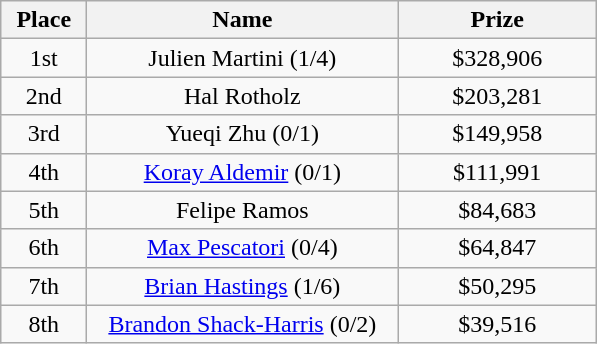<table class="wikitable">
<tr>
<th width="50">Place</th>
<th width="200">Name</th>
<th width="125">Prize</th>
</tr>
<tr>
<td align = "center">1st</td>
<td align = "center"> Julien Martini (1/4)</td>
<td align = "center">$328,906</td>
</tr>
<tr>
<td align = "center">2nd</td>
<td align = "center"> Hal Rotholz</td>
<td align = "center">$203,281</td>
</tr>
<tr>
<td align = "center">3rd</td>
<td align = "center"> Yueqi Zhu (0/1)</td>
<td align = "center">$149,958</td>
</tr>
<tr>
<td align = "center">4th</td>
<td align = "center"> <a href='#'>Koray Aldemir</a> (0/1)</td>
<td align = "center">$111,991</td>
</tr>
<tr>
<td align = "center">5th</td>
<td align = "center"> Felipe Ramos</td>
<td align = "center">$84,683</td>
</tr>
<tr>
<td align = "center">6th</td>
<td align = "center"> <a href='#'>Max Pescatori</a> (0/4)</td>
<td align = "center">$64,847</td>
</tr>
<tr>
<td align = "center">7th</td>
<td align = "center"> <a href='#'>Brian Hastings</a> (1/6)</td>
<td align = "center">$50,295</td>
</tr>
<tr>
<td align = "center">8th</td>
<td align = "center"> <a href='#'>Brandon Shack-Harris</a> (0/2)</td>
<td align = "center">$39,516</td>
</tr>
</table>
